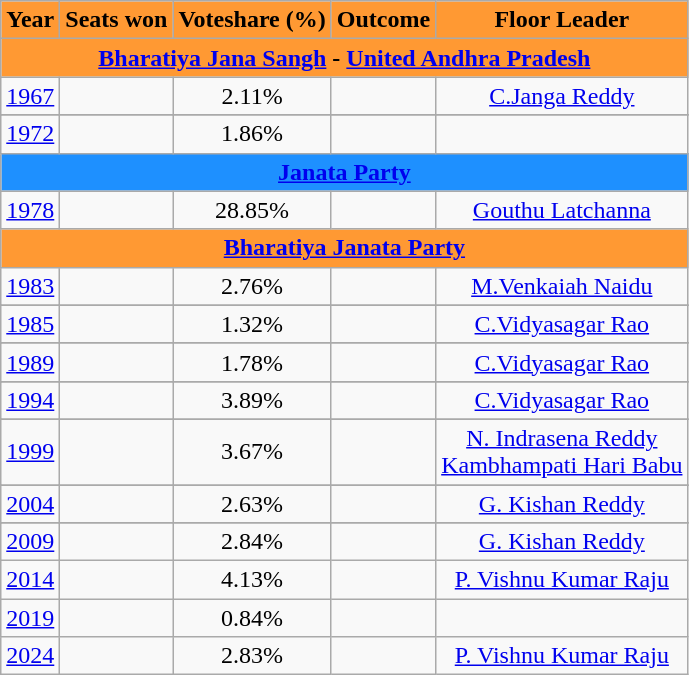<table class="wikitable">
<tr>
<th style="background:#FF9933; color:black;">Year</th>
<th style="background:#FF9933; color:black;">Seats won</th>
<th style="background:#FF9933; color:black;">Voteshare (%)</th>
<th style="background:#FF9933; color:black;">Outcome</th>
<th style="background:#FF9933; color:black;">Floor Leader</th>
</tr>
<tr>
<th colspan="5" style="background:#FF9933; color:black;" !><a href='#'>Bharatiya Jana Sangh</a> - <a href='#'>United Andhra Pradesh</a></th>
</tr>
<tr style="text-align:center;">
<td><a href='#'>1967</a></td>
<td></td>
<td>2.11%</td>
<td></td>
<td><a href='#'>C.Janga Reddy</a></td>
</tr>
<tr>
</tr>
<tr style="text-align:center;">
<td><a href='#'>1972</a></td>
<td></td>
<td>1.86%</td>
<td></td>
<td></td>
</tr>
<tr>
<th colspan="5" style="background:#1E90FF; color:black;" !><a href='#'>Janata Party</a></th>
</tr>
<tr style="text-align:center;">
<td><a href='#'>1978</a></td>
<td></td>
<td>28.85%</td>
<td></td>
<td><a href='#'>Gouthu Latchanna</a></td>
</tr>
<tr>
<th colspan="5" style="background:#FF9933; color:black;" !><a href='#'>Bharatiya Janata Party</a></th>
</tr>
<tr style="text-align:center;">
<td><a href='#'>1983</a></td>
<td></td>
<td>2.76%</td>
<td></td>
<td><a href='#'>M.Venkaiah Naidu</a></td>
</tr>
<tr>
</tr>
<tr style="text-align:center;">
<td><a href='#'>1985</a></td>
<td></td>
<td>1.32%</td>
<td></td>
<td><a href='#'>C.Vidyasagar Rao</a></td>
</tr>
<tr>
</tr>
<tr style="text-align:center;">
<td><a href='#'>1989</a></td>
<td></td>
<td>1.78%</td>
<td></td>
<td><a href='#'>C.Vidyasagar Rao</a></td>
</tr>
<tr>
</tr>
<tr style="text-align:center;">
<td><a href='#'>1994</a></td>
<td></td>
<td>3.89%</td>
<td></td>
<td><a href='#'>C.Vidyasagar Rao</a></td>
</tr>
<tr>
</tr>
<tr style="text-align:center;">
<td><a href='#'>1999</a></td>
<td></td>
<td>3.67%</td>
<td></td>
<td><a href='#'>N. Indrasena Reddy</a><br><a href='#'>Kambhampati Hari Babu</a></td>
</tr>
<tr>
</tr>
<tr style="text-align:center;">
<td><a href='#'>2004</a></td>
<td></td>
<td>2.63%</td>
<td></td>
<td><a href='#'>G. Kishan Reddy</a></td>
</tr>
<tr>
</tr>
<tr style="text-align:center;">
<td><a href='#'>2009</a></td>
<td></td>
<td>2.84%</td>
<td></td>
<td><a href='#'>G. Kishan Reddy</a></td>
</tr>
<tr style="text-align:center;">
<td><a href='#'>2014</a></td>
<td></td>
<td>4.13%</td>
<td></td>
<td><a href='#'>P. Vishnu Kumar Raju</a></td>
</tr>
<tr style="text-align:center;">
<td><a href='#'>2019</a></td>
<td></td>
<td>0.84%</td>
<td></td>
<td></td>
</tr>
<tr style="text-align:center;">
<td><a href='#'>2024</a></td>
<td></td>
<td>2.83%</td>
<td></td>
<td><a href='#'>P. Vishnu Kumar Raju</a></td>
</tr>
</table>
